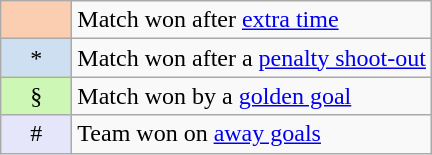<table class="wikitable">
<tr>
<td width="40px" bgcolor="#FBCEB1" align="center"></td>
<td>Match won after <a href='#'>extra time</a></td>
</tr>
<tr>
<td width="40px" bgcolor="#cedff2" align="center">*</td>
<td>Match won after a <a href='#'>penalty shoot-out</a></td>
</tr>
<tr>
<td width="40px" bgcolor="#ccf7b5" align="center">§</td>
<td>Match won by a <a href='#'>golden goal</a></td>
</tr>
<tr>
<td width="40px" bgcolor=lavender align="center">#</td>
<td>Team won on <a href='#'>away goals</a></td>
</tr>
</table>
